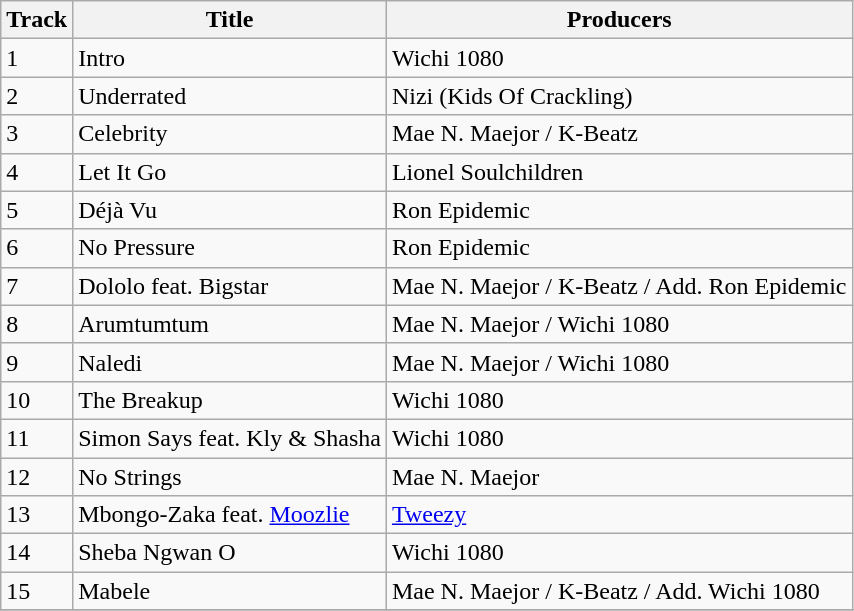<table class="wikitable">
<tr>
<th>Track</th>
<th>Title</th>
<th>Producers</th>
</tr>
<tr>
<td>1</td>
<td>Intro</td>
<td>Wichi 1080</td>
</tr>
<tr>
<td>2</td>
<td>Underrated</td>
<td>Nizi (Kids Of Crackling)</td>
</tr>
<tr>
<td>3</td>
<td>Celebrity</td>
<td>Mae N. Maejor / K-Beatz</td>
</tr>
<tr>
<td>4</td>
<td>Let It Go</td>
<td>Lionel Soulchildren</td>
</tr>
<tr>
<td>5</td>
<td>Déjà Vu</td>
<td>Ron Epidemic</td>
</tr>
<tr>
<td>6</td>
<td>No Pressure</td>
<td>Ron Epidemic</td>
</tr>
<tr>
<td>7</td>
<td>Dololo feat. Bigstar</td>
<td>Mae N. Maejor / K-Beatz / Add. Ron Epidemic</td>
</tr>
<tr>
<td>8</td>
<td>Arumtumtum</td>
<td>Mae N. Maejor / Wichi 1080</td>
</tr>
<tr>
<td>9</td>
<td>Naledi</td>
<td>Mae N. Maejor / Wichi 1080</td>
</tr>
<tr>
<td>10</td>
<td>The Breakup</td>
<td>Wichi 1080</td>
</tr>
<tr>
<td>11</td>
<td>Simon Says feat. Kly & Shasha</td>
<td>Wichi 1080</td>
</tr>
<tr>
<td>12</td>
<td>No Strings</td>
<td>Mae N. Maejor</td>
</tr>
<tr>
<td>13</td>
<td>Mbongo-Zaka feat. <a href='#'>Moozlie</a></td>
<td><a href='#'>Tweezy</a></td>
</tr>
<tr>
<td>14</td>
<td>Sheba Ngwan O</td>
<td>Wichi 1080</td>
</tr>
<tr>
<td>15</td>
<td>Mabele</td>
<td>Mae N. Maejor / K-Beatz / Add. Wichi 1080</td>
</tr>
<tr>
</tr>
</table>
